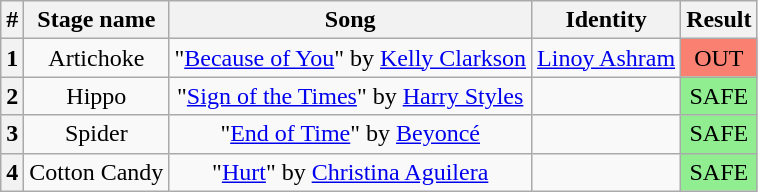<table class="wikitable plainrowheaders" style="text-align: center;">
<tr>
<th>#</th>
<th>Stage name</th>
<th>Song</th>
<th>Identity</th>
<th>Result</th>
</tr>
<tr>
<th>1</th>
<td>Artichoke</td>
<td>"<a href='#'>Because of You</a>" by <a href='#'>Kelly Clarkson</a></td>
<td><a href='#'>Linoy Ashram</a></td>
<td bgcolor="salmon">OUT</td>
</tr>
<tr>
<th>2</th>
<td>Hippo</td>
<td>"<a href='#'>Sign of the Times</a>" by <a href='#'>Harry Styles</a></td>
<td></td>
<td bgcolor="lightgreen">SAFE</td>
</tr>
<tr>
<th>3</th>
<td>Spider</td>
<td>"<a href='#'>End of Time</a>" by <a href='#'>Beyoncé</a></td>
<td></td>
<td bgcolor="lightgreen">SAFE</td>
</tr>
<tr>
<th>4</th>
<td>Cotton Candy</td>
<td>"<a href='#'>Hurt</a>" by <a href='#'>Christina Aguilera</a></td>
<td></td>
<td bgcolor="lightgreen">SAFE</td>
</tr>
</table>
